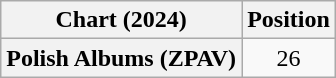<table class="wikitable sortable plainrowheaders" style="text-align:center">
<tr>
<th scope="col">Chart (2024)</th>
<th scope="col">Position</th>
</tr>
<tr>
<th scope="row">Polish Albums (ZPAV)</th>
<td>26</td>
</tr>
</table>
